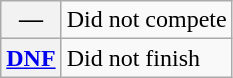<table class="wikitable">
<tr>
<th scope="row">—</th>
<td>Did not compete</td>
</tr>
<tr>
<th scope="row"><a href='#'>DNF</a></th>
<td>Did not finish</td>
</tr>
</table>
